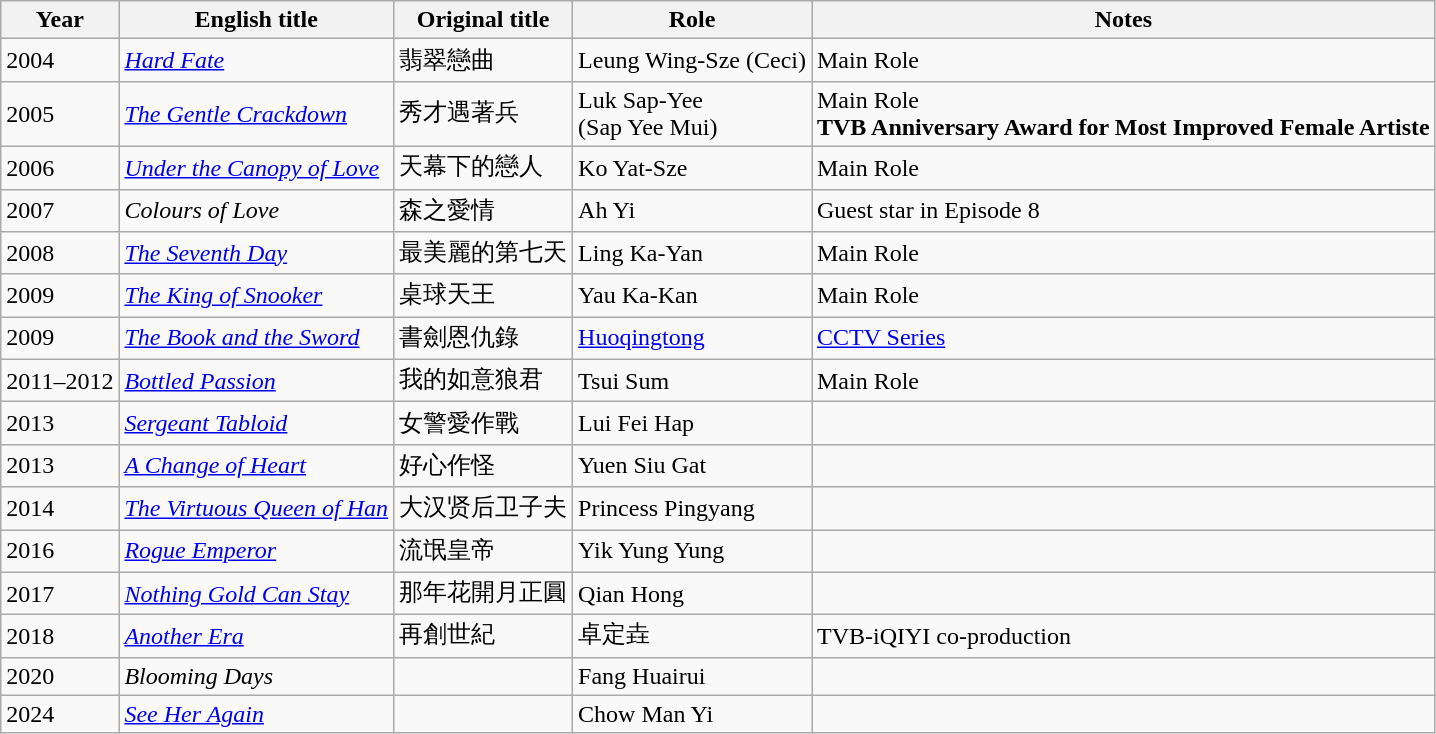<table class="wikitable sortable">
<tr>
<th>Year</th>
<th>English title</th>
<th>Original title</th>
<th>Role</th>
<th class="unsortable">Notes</th>
</tr>
<tr>
<td>2004</td>
<td><em><a href='#'>Hard Fate</a></em></td>
<td>翡翠戀曲</td>
<td>Leung Wing-Sze (Ceci)</td>
<td>Main Role</td>
</tr>
<tr>
<td>2005</td>
<td><em><a href='#'>The Gentle Crackdown</a></em></td>
<td>秀才遇著兵</td>
<td>Luk Sap-Yee<br>(Sap Yee Mui)</td>
<td>Main Role<br><strong>TVB Anniversary Award for Most Improved Female Artiste</strong></td>
</tr>
<tr>
<td>2006</td>
<td><em><a href='#'>Under the Canopy of Love</a></em></td>
<td>天幕下的戀人</td>
<td>Ko Yat-Sze</td>
<td>Main Role</td>
</tr>
<tr>
<td>2007</td>
<td><em>Colours of Love</em></td>
<td>森之愛情</td>
<td>Ah Yi</td>
<td>Guest star in Episode 8</td>
</tr>
<tr>
<td>2008</td>
<td><em><a href='#'>The Seventh Day</a></em></td>
<td>最美麗的第七天</td>
<td>Ling Ka-Yan</td>
<td>Main Role</td>
</tr>
<tr>
<td>2009</td>
<td><em><a href='#'>The King of Snooker</a></em></td>
<td>桌球天王</td>
<td>Yau Ka-Kan</td>
<td>Main Role</td>
</tr>
<tr>
<td>2009</td>
<td><em><a href='#'>The Book and the Sword</a></em></td>
<td>書劍恩仇錄</td>
<td><a href='#'>Huoqingtong</a></td>
<td><a href='#'>CCTV Series</a></td>
</tr>
<tr>
<td>2011–2012</td>
<td><em><a href='#'>Bottled Passion</a></em></td>
<td>我的如意狼君</td>
<td>Tsui Sum</td>
<td>Main Role</td>
</tr>
<tr>
<td>2013</td>
<td><em><a href='#'>Sergeant Tabloid</a></em></td>
<td>女警愛作戰</td>
<td>Lui Fei Hap</td>
<td></td>
</tr>
<tr>
<td>2013</td>
<td><em><a href='#'>A Change of Heart</a></em></td>
<td>好心作怪</td>
<td>Yuen Siu Gat</td>
<td></td>
</tr>
<tr>
<td>2014</td>
<td><em><a href='#'>The Virtuous Queen of Han</a></em></td>
<td>大汉贤后卫子夫</td>
<td>Princess Pingyang</td>
<td></td>
</tr>
<tr>
<td>2016</td>
<td><em><a href='#'>Rogue Emperor</a></em></td>
<td>流氓皇帝</td>
<td>Yik Yung Yung</td>
<td></td>
</tr>
<tr>
<td>2017</td>
<td><em><a href='#'>Nothing Gold Can Stay</a></em></td>
<td>那年花開月正圓</td>
<td>Qian Hong</td>
<td></td>
</tr>
<tr>
<td>2018</td>
<td><em><a href='#'>Another Era</a></em></td>
<td>再創世紀</td>
<td>卓定垚</td>
<td>TVB-iQIYI co-production</td>
</tr>
<tr>
<td>2020</td>
<td><em>Blooming Days</em></td>
<td></td>
<td>Fang Huairui</td>
<td></td>
</tr>
<tr>
<td>2024</td>
<td><em><a href='#'>See Her Again</a></em></td>
<td></td>
<td>Chow Man Yi</td>
<td></td>
</tr>
</table>
